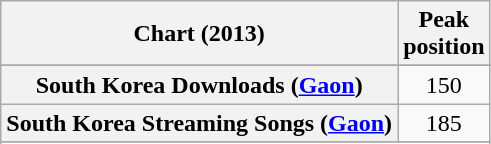<table class="wikitable sortable plainrowheaders" style="text-align:center">
<tr>
<th>Chart (2013)</th>
<th>Peak<br>position</th>
</tr>
<tr>
</tr>
<tr>
<th scope="row">South Korea Downloads (<a href='#'>Gaon</a>)</th>
<td>150</td>
</tr>
<tr>
<th scope="row">South Korea Streaming Songs (<a href='#'>Gaon</a>)</th>
<td>185</td>
</tr>
<tr>
</tr>
<tr>
</tr>
</table>
